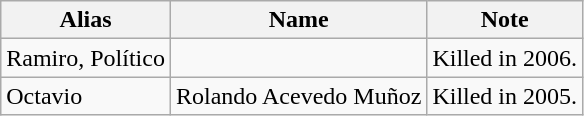<table class="wikitable">
<tr>
<th>Alias</th>
<th>Name</th>
<th>Note</th>
</tr>
<tr>
<td>Ramiro, Político</td>
<td></td>
<td>Killed in 2006.</td>
</tr>
<tr>
<td>Octavio</td>
<td>Rolando Acevedo Muñoz</td>
<td>Killed in 2005.</td>
</tr>
</table>
